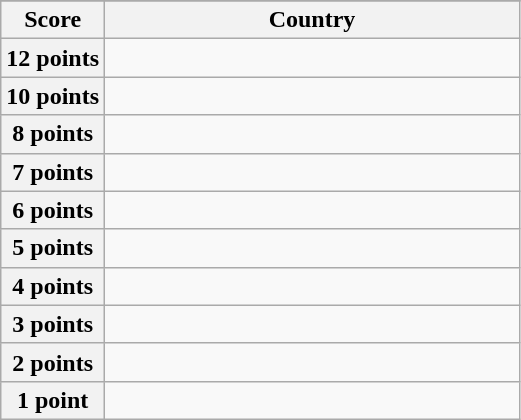<table class="wikitable">
<tr>
</tr>
<tr>
<th scope="col" width="20%">Score</th>
<th scope="col">Country</th>
</tr>
<tr>
<th scope="row">12 points</th>
<td></td>
</tr>
<tr>
<th scope="row">10 points</th>
<td></td>
</tr>
<tr>
<th scope="row">8 points</th>
<td></td>
</tr>
<tr>
<th scope="row">7 points</th>
<td></td>
</tr>
<tr>
<th scope="row">6 points</th>
<td></td>
</tr>
<tr>
<th scope="row">5 points</th>
<td></td>
</tr>
<tr>
<th scope="row">4 points</th>
<td></td>
</tr>
<tr>
<th scope="row">3 points</th>
<td></td>
</tr>
<tr>
<th scope="row">2 points</th>
<td></td>
</tr>
<tr>
<th scope="row">1 point</th>
<td></td>
</tr>
</table>
